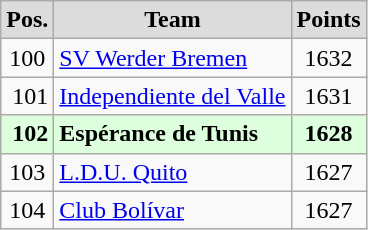<table class="wikitable" style="text-align: center;">
<tr>
<th style="background:#DCDCDC">Pos.</th>
<th style="background:#DCDCDC">Team</th>
<th style="background:#DCDCDC">Points</th>
</tr>
<tr>
<td align=center>100</td>
<td align=left> <a href='#'>SV Werder Bremen</a></td>
<td align=center>1632</td>
</tr>
<tr>
<td align=right>101</td>
<td align=left> <a href='#'>Independiente del Valle</a></td>
<td align=center>1631</td>
</tr>
<tr style="background:#dfd;">
<td align=right><strong>102</strong></td>
<td align=left> <strong>Espérance de Tunis</strong></td>
<td align=center><strong>1628</strong></td>
</tr>
<tr>
<td align=center>103</td>
<td align=left> <a href='#'>L.D.U. Quito</a></td>
<td align=center>1627</td>
</tr>
<tr>
<td align=center>104</td>
<td align=left> <a href='#'>Club Bolívar</a></td>
<td align=center>1627</td>
</tr>
</table>
